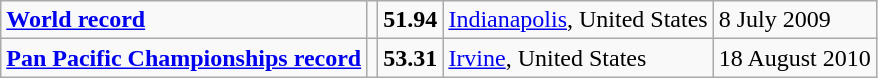<table class="wikitable">
<tr>
<td><strong><a href='#'>World record</a></strong></td>
<td></td>
<td><strong>51.94</strong></td>
<td><a href='#'>Indianapolis</a>, United States</td>
<td>8 July 2009</td>
</tr>
<tr>
<td><strong><a href='#'>Pan Pacific Championships record</a></strong></td>
<td></td>
<td><strong>53.31</strong></td>
<td><a href='#'>Irvine</a>, United States</td>
<td>18 August 2010</td>
</tr>
</table>
